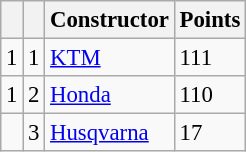<table class="wikitable" style="font-size: 95%;">
<tr>
<th></th>
<th></th>
<th>Constructor</th>
<th>Points</th>
</tr>
<tr>
<td> 1</td>
<td align=center>1</td>
<td> <a href='#'>KTM</a></td>
<td align=left>111</td>
</tr>
<tr>
<td> 1</td>
<td align=center>2</td>
<td> <a href='#'>Honda</a></td>
<td align=left>110</td>
</tr>
<tr>
<td></td>
<td align=center>3</td>
<td> <a href='#'>Husqvarna</a></td>
<td align=left>17</td>
</tr>
</table>
